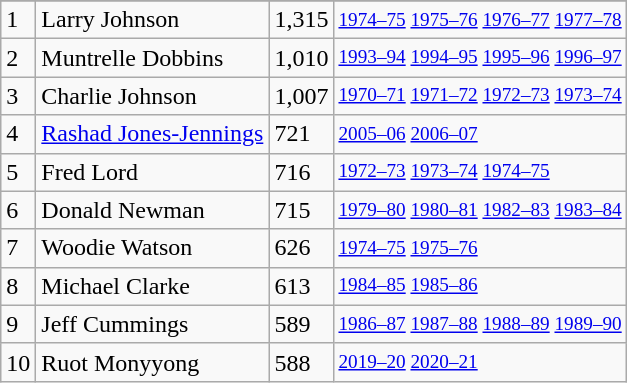<table class="wikitable">
<tr>
</tr>
<tr>
<td>1</td>
<td>Larry Johnson</td>
<td>1,315</td>
<td style="font-size:80%;"><a href='#'>1974–75</a> <a href='#'>1975–76</a> <a href='#'>1976–77</a> <a href='#'>1977–78</a></td>
</tr>
<tr>
<td>2</td>
<td>Muntrelle Dobbins</td>
<td>1,010</td>
<td style="font-size:80%;"><a href='#'>1993–94</a> <a href='#'>1994–95</a> <a href='#'>1995–96</a> <a href='#'>1996–97</a></td>
</tr>
<tr>
<td>3</td>
<td>Charlie Johnson</td>
<td>1,007</td>
<td style="font-size:80%;"><a href='#'>1970–71</a> <a href='#'>1971–72</a> <a href='#'>1972–73</a> <a href='#'>1973–74</a></td>
</tr>
<tr>
<td>4</td>
<td><a href='#'>Rashad Jones-Jennings</a></td>
<td>721</td>
<td style="font-size:80%;"><a href='#'>2005–06</a> <a href='#'>2006–07</a></td>
</tr>
<tr>
<td>5</td>
<td>Fred Lord</td>
<td>716</td>
<td style="font-size:80%;"><a href='#'>1972–73</a> <a href='#'>1973–74</a> <a href='#'>1974–75</a></td>
</tr>
<tr>
<td>6</td>
<td>Donald Newman</td>
<td>715</td>
<td style="font-size:80%;"><a href='#'>1979–80</a> <a href='#'>1980–81</a> <a href='#'>1982–83</a> <a href='#'>1983–84</a></td>
</tr>
<tr>
<td>7</td>
<td>Woodie Watson</td>
<td>626</td>
<td style="font-size:80%;"><a href='#'>1974–75</a> <a href='#'>1975–76</a></td>
</tr>
<tr>
<td>8</td>
<td>Michael Clarke</td>
<td>613</td>
<td style="font-size:80%;"><a href='#'>1984–85</a> <a href='#'>1985–86</a></td>
</tr>
<tr>
<td>9</td>
<td>Jeff Cummings</td>
<td>589</td>
<td style="font-size:80%;"><a href='#'>1986–87</a> <a href='#'>1987–88</a> <a href='#'>1988–89</a> <a href='#'>1989–90</a></td>
</tr>
<tr>
<td>10</td>
<td>Ruot Monyyong</td>
<td>588</td>
<td style="font-size:80%;"><a href='#'>2019–20</a> <a href='#'>2020–21</a></td>
</tr>
</table>
